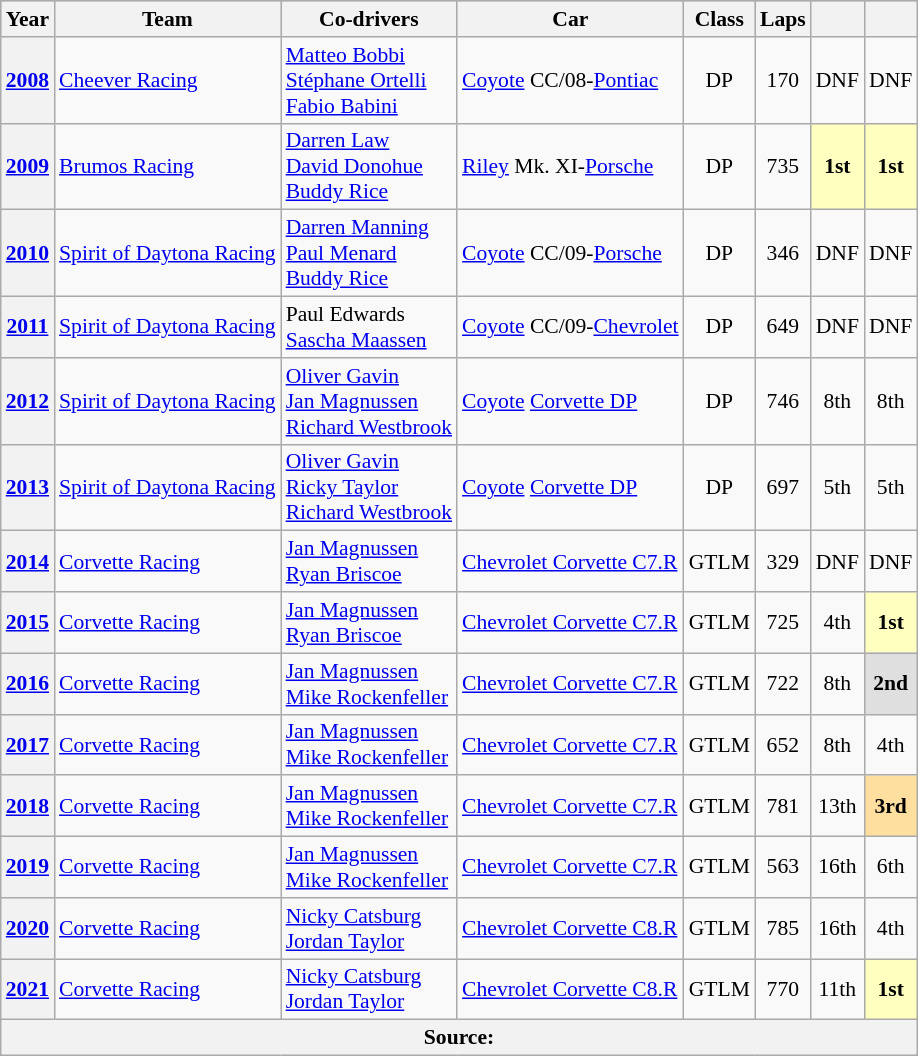<table class="wikitable" style="text-align:center; font-size:90%">
<tr style="background:#ABBBDD;">
<th>Year</th>
<th>Team</th>
<th>Co-drivers</th>
<th>Car</th>
<th>Class</th>
<th>Laps</th>
<th></th>
<th></th>
</tr>
<tr>
<th><a href='#'>2008</a></th>
<td align="left"> <a href='#'>Cheever Racing</a></td>
<td align="left"> <a href='#'>Matteo Bobbi</a><br> <a href='#'>Stéphane Ortelli</a><br> <a href='#'>Fabio Babini</a></td>
<td align="left"><a href='#'>Coyote</a> CC/08-<a href='#'>Pontiac</a></td>
<td>DP</td>
<td>170</td>
<td>DNF</td>
<td>DNF</td>
</tr>
<tr>
<th><a href='#'>2009</a></th>
<td align="left"> <a href='#'>Brumos Racing</a></td>
<td align="left"> <a href='#'>Darren Law</a><br> <a href='#'>David Donohue</a><br> <a href='#'>Buddy Rice</a></td>
<td align="left"><a href='#'>Riley</a> Mk. XI-<a href='#'>Porsche</a></td>
<td>DP</td>
<td>735</td>
<td style="background:#FFFFBF;"><strong>1st</strong></td>
<td style="background:#FFFFBF;"><strong>1st</strong></td>
</tr>
<tr>
<th><a href='#'>2010</a></th>
<td align="left"> <a href='#'>Spirit of Daytona Racing</a></td>
<td align="left"> <a href='#'>Darren Manning</a><br> <a href='#'>Paul Menard</a><br> <a href='#'>Buddy Rice</a></td>
<td align="left"><a href='#'>Coyote</a> CC/09-<a href='#'>Porsche</a></td>
<td>DP</td>
<td>346</td>
<td>DNF</td>
<td>DNF</td>
</tr>
<tr>
<th><a href='#'>2011</a></th>
<td align="left"> <a href='#'>Spirit of Daytona Racing</a></td>
<td align="left"> Paul Edwards<br> <a href='#'>Sascha Maassen</a></td>
<td align="left"><a href='#'>Coyote</a> CC/09-<a href='#'>Chevrolet</a></td>
<td>DP</td>
<td>649</td>
<td>DNF</td>
<td>DNF</td>
</tr>
<tr>
<th><a href='#'>2012</a></th>
<td align="left"> <a href='#'>Spirit of Daytona Racing</a></td>
<td align="left"> <a href='#'>Oliver Gavin</a><br> <a href='#'>Jan Magnussen</a><br> <a href='#'>Richard Westbrook</a></td>
<td align="left"><a href='#'>Coyote</a> <a href='#'>Corvette DP</a></td>
<td>DP</td>
<td>746</td>
<td>8th</td>
<td>8th</td>
</tr>
<tr>
<th><a href='#'>2013</a></th>
<td align="left" nowrap> <a href='#'>Spirit of Daytona Racing</a></td>
<td align="left" nowrap> <a href='#'>Oliver Gavin</a><br> <a href='#'>Ricky Taylor</a><br> <a href='#'>Richard Westbrook</a></td>
<td align="left"><a href='#'>Coyote</a> <a href='#'>Corvette DP</a></td>
<td>DP</td>
<td>697</td>
<td>5th</td>
<td>5th</td>
</tr>
<tr>
<th><a href='#'>2014</a></th>
<td align="left"> <a href='#'>Corvette Racing</a></td>
<td align="left"> <a href='#'>Jan Magnussen</a><br> <a href='#'>Ryan Briscoe</a></td>
<td align="left" nowrap><a href='#'>Chevrolet Corvette C7.R</a></td>
<td>GTLM</td>
<td>329</td>
<td>DNF</td>
<td>DNF</td>
</tr>
<tr>
<th><a href='#'>2015</a></th>
<td align="left"> <a href='#'>Corvette Racing</a></td>
<td align="left"> <a href='#'>Jan Magnussen</a><br> <a href='#'>Ryan Briscoe</a></td>
<td align="left"><a href='#'>Chevrolet Corvette C7.R</a></td>
<td>GTLM</td>
<td>725</td>
<td>4th</td>
<th style="background:#FFFFBF;">1st</th>
</tr>
<tr>
<th><a href='#'>2016</a></th>
<td align="left"> <a href='#'>Corvette Racing</a></td>
<td align="left"> <a href='#'>Jan Magnussen</a><br> <a href='#'>Mike Rockenfeller</a></td>
<td align="left"><a href='#'>Chevrolet Corvette C7.R</a></td>
<td>GTLM</td>
<td>722</td>
<td>8th</td>
<th style="background:#DFDFDF;">2nd</th>
</tr>
<tr>
<th><a href='#'>2017</a></th>
<td align="left"> <a href='#'>Corvette Racing</a></td>
<td align="left"> <a href='#'>Jan Magnussen</a><br> <a href='#'>Mike Rockenfeller</a></td>
<td align="left"><a href='#'>Chevrolet Corvette C7.R</a></td>
<td>GTLM</td>
<td>652</td>
<td>8th</td>
<td>4th</td>
</tr>
<tr>
<th><a href='#'>2018</a></th>
<td align="left"> <a href='#'>Corvette Racing</a></td>
<td align="left"> <a href='#'>Jan Magnussen</a><br> <a href='#'>Mike Rockenfeller</a></td>
<td align="left"><a href='#'>Chevrolet Corvette C7.R</a></td>
<td>GTLM</td>
<td>781</td>
<td>13th</td>
<th style="background:#ffdf9f;">3rd</th>
</tr>
<tr>
<th><a href='#'>2019</a></th>
<td align="left"> <a href='#'>Corvette Racing</a></td>
<td align="left"> <a href='#'>Jan Magnussen</a><br> <a href='#'>Mike Rockenfeller</a></td>
<td align="left"><a href='#'>Chevrolet Corvette C7.R</a></td>
<td>GTLM</td>
<td>563</td>
<td>16th</td>
<td>6th</td>
</tr>
<tr>
<th><a href='#'>2020</a></th>
<td align="left"> <a href='#'>Corvette Racing</a></td>
<td align="left"> <a href='#'>Nicky Catsburg</a><br> <a href='#'>Jordan Taylor</a></td>
<td align="left"><a href='#'>Chevrolet Corvette C8.R</a></td>
<td>GTLM</td>
<td>785</td>
<td>16th</td>
<td>4th</td>
</tr>
<tr>
<th><a href='#'>2021</a></th>
<td align="left"> <a href='#'>Corvette Racing</a></td>
<td align="left"> <a href='#'>Nicky Catsburg</a><br> <a href='#'>Jordan Taylor</a></td>
<td align="left"><a href='#'>Chevrolet Corvette C8.R</a></td>
<td>GTLM</td>
<td>770</td>
<td>11th</td>
<th style="background:#FFFFBF;">1st</th>
</tr>
<tr>
<th colspan="8">Source:</th>
</tr>
</table>
